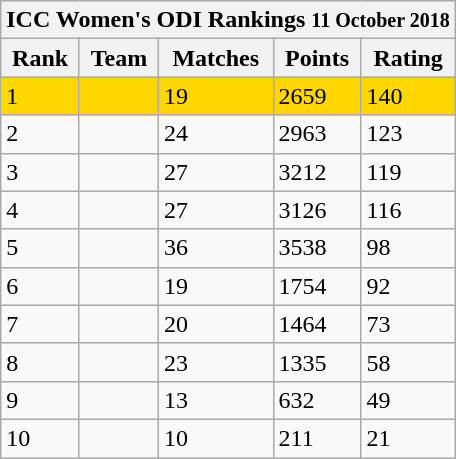<table class="wikitable">
<tr>
<th colspan="5">ICC Women's ODI Rankings <small>11 October 2018</small></th>
</tr>
<tr>
<th>Rank</th>
<th>Team</th>
<th>Matches</th>
<th>Points</th>
<th>Rating</th>
</tr>
<tr style="background:gold">
<td>1</td>
<td style="text-align:left;"></td>
<td>19</td>
<td>2659</td>
<td>140</td>
</tr>
<tr>
<td>2</td>
<td style="text-align:left;"></td>
<td>24</td>
<td>2963</td>
<td>123</td>
</tr>
<tr>
<td>3</td>
<td style="text-align:left;"></td>
<td>27</td>
<td>3212</td>
<td>119</td>
</tr>
<tr>
<td>4</td>
<td style="text-align:left;"></td>
<td>27</td>
<td>3126</td>
<td>116</td>
</tr>
<tr>
<td>5</td>
<td style="text-align:left;"></td>
<td>36</td>
<td>3538</td>
<td>98</td>
</tr>
<tr>
<td>6</td>
<td style="text-align:left;"></td>
<td>19</td>
<td>1754</td>
<td>92</td>
</tr>
<tr>
<td>7</td>
<td style="text-align:left;"></td>
<td>20</td>
<td>1464</td>
<td>73</td>
</tr>
<tr>
<td>8</td>
<td style="text-align:left;"></td>
<td>23</td>
<td>1335</td>
<td>58</td>
</tr>
<tr>
<td>9</td>
<td style="text-align:left;"></td>
<td>13</td>
<td>632</td>
<td>49</td>
</tr>
<tr>
<td>10</td>
<td style="text-align:left;"></td>
<td>10</td>
<td>211</td>
<td>21</td>
</tr>
</table>
